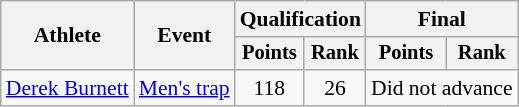<table class="wikitable" style="font-size:90%">
<tr>
<th rowspan="2">Athlete</th>
<th rowspan="2">Event</th>
<th colspan=2>Qualification</th>
<th colspan=2>Final</th>
</tr>
<tr style="font-size:95%">
<th>Points</th>
<th>Rank</th>
<th>Points</th>
<th>Rank</th>
</tr>
<tr align=center>
<td align=left><a href='#'>Derek Burnett</a></td>
<td align=left><a href='#'>Men's trap</a></td>
<td>118</td>
<td>26</td>
<td colspan=2>Did not advance</td>
</tr>
</table>
